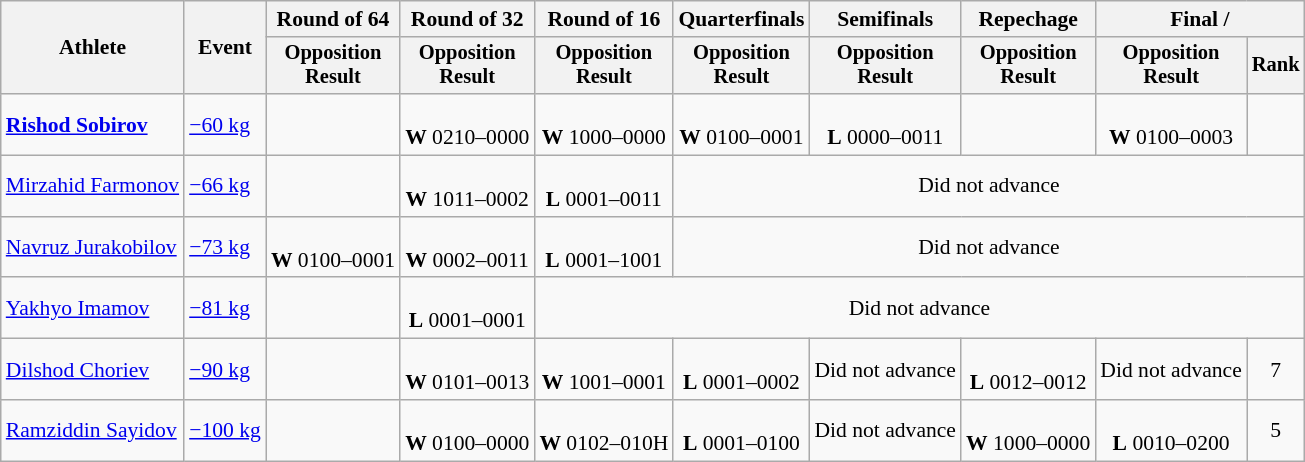<table class="wikitable" style="font-size:90%">
<tr>
<th rowspan="2">Athlete</th>
<th rowspan="2">Event</th>
<th>Round of 64</th>
<th>Round of 32</th>
<th>Round of 16</th>
<th>Quarterfinals</th>
<th>Semifinals</th>
<th>Repechage</th>
<th colspan=2>Final / </th>
</tr>
<tr style="font-size:95%">
<th>Opposition<br>Result</th>
<th>Opposition<br>Result</th>
<th>Opposition<br>Result</th>
<th>Opposition<br>Result</th>
<th>Opposition<br>Result</th>
<th>Opposition<br>Result</th>
<th>Opposition<br>Result</th>
<th>Rank</th>
</tr>
<tr align=center>
<td align=left><strong><a href='#'>Rishod Sobirov</a></strong></td>
<td align=left><a href='#'>−60 kg</a></td>
<td></td>
<td><br><strong>W</strong> 0210–0000</td>
<td><br><strong>W</strong> 1000–0000</td>
<td><br><strong>W</strong> 0100–0001</td>
<td><br><strong>L</strong> 0000–0011</td>
<td></td>
<td><br><strong>W</strong> 0100–0003</td>
<td></td>
</tr>
<tr align=center>
<td align=left><a href='#'>Mirzahid Farmonov</a></td>
<td align=left><a href='#'>−66 kg</a></td>
<td></td>
<td><br><strong>W</strong> 1011–0002</td>
<td><br><strong>L</strong> 0001–0011</td>
<td colspan=5>Did not advance</td>
</tr>
<tr align=center>
<td align=left><a href='#'>Navruz Jurakobilov</a></td>
<td align=left><a href='#'>−73 kg</a></td>
<td><br><strong>W</strong> 0100–0001</td>
<td><br><strong>W</strong> 0002–0011</td>
<td><br><strong>L</strong> 0001–1001</td>
<td colspan=5>Did not advance</td>
</tr>
<tr align=center>
<td align=left><a href='#'>Yakhyo Imamov</a></td>
<td align=left><a href='#'>−81 kg</a></td>
<td></td>
<td><br><strong>L</strong> 0001–0001 </td>
<td colspan=6>Did not advance</td>
</tr>
<tr align=center>
<td align=left><a href='#'>Dilshod Choriev</a></td>
<td align=left><a href='#'>−90 kg</a></td>
<td></td>
<td><br><strong>W</strong> 0101–0013</td>
<td><br><strong>W</strong> 1001–0001</td>
<td><br><strong>L</strong> 0001–0002</td>
<td>Did not advance</td>
<td><br><strong>L</strong> 0012–0012 </td>
<td>Did not advance</td>
<td>7</td>
</tr>
<tr align=center>
<td align=left><a href='#'>Ramziddin Sayidov</a></td>
<td align=left><a href='#'>−100 kg</a></td>
<td></td>
<td><br><strong>W</strong> 0100–0000</td>
<td><br><strong>W</strong> 0102–010H</td>
<td><br><strong>L</strong> 0001–0100</td>
<td>Did not advance</td>
<td><br><strong>W</strong> 1000–0000</td>
<td><br><strong>L</strong> 0010–0200</td>
<td>5</td>
</tr>
</table>
